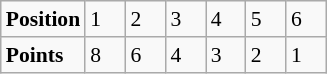<table class="wikitable" style="font-size: 90%;">
<tr>
<td><strong>Position</strong></td>
<td width=20>1</td>
<td width=20>2</td>
<td width=20>3</td>
<td width=20>4</td>
<td width=20>5</td>
<td width=20>6</td>
</tr>
<tr>
<td><strong>Points</strong></td>
<td>8</td>
<td>6</td>
<td>4</td>
<td>3</td>
<td>2</td>
<td>1</td>
</tr>
</table>
